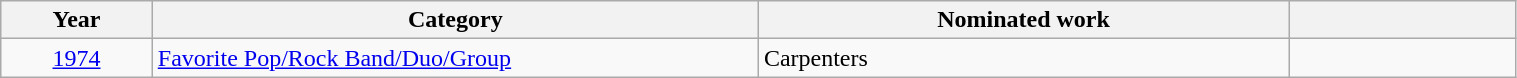<table width="80%" class="wikitable">
<tr>
<th style="width:10%;">Year</th>
<th style="width:40%;">Category</th>
<th style="width:35%;">Nominated work</th>
<th></th>
</tr>
<tr>
<td rowspan="8" style="text-align:center;"><a href='#'>1974</a></td>
<td><a href='#'>Favorite Pop/Rock Band/Duo/Group</a></td>
<td>Carpenters</td>
<td></td>
</tr>
</table>
